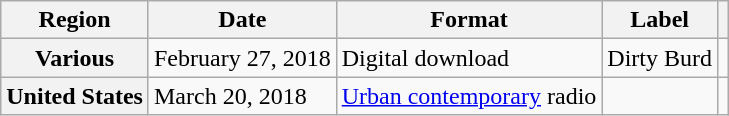<table class="wikitable plainrowheaders">
<tr>
<th scope="col">Region</th>
<th scope="col">Date</th>
<th scope="col">Format</th>
<th scope="col">Label</th>
<th scope="col"></th>
</tr>
<tr>
<th scope="row">Various</th>
<td>February 27, 2018</td>
<td>Digital download</td>
<td>Dirty Burd</td>
<td></td>
</tr>
<tr>
<th scope="row">United States</th>
<td>March 20, 2018</td>
<td><a href='#'>Urban contemporary</a> radio</td>
<td></td>
<td></td>
</tr>
</table>
